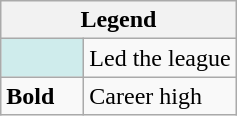<table class="wikitable mw-collapsible">
<tr>
<th colspan="2">Legend</th>
</tr>
<tr>
<td style="background:#cfecec; width:3em;"></td>
<td>Led the league</td>
</tr>
<tr>
<td><strong>Bold</strong></td>
<td>Career high</td>
</tr>
</table>
